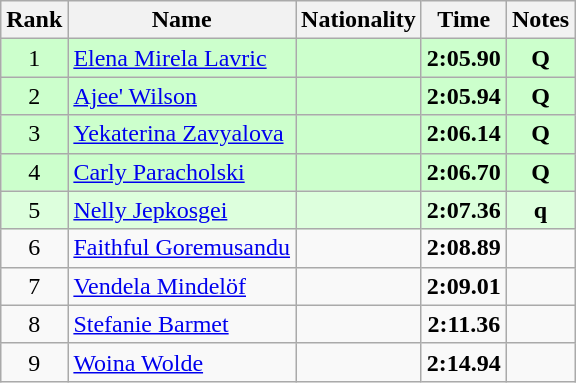<table class="wikitable sortable" style="text-align:center">
<tr>
<th>Rank</th>
<th>Name</th>
<th>Nationality</th>
<th>Time</th>
<th>Notes</th>
</tr>
<tr bgcolor=ccffcc>
<td>1</td>
<td align=left><a href='#'>Elena Mirela Lavric</a></td>
<td align=left></td>
<td><strong>2:05.90</strong></td>
<td><strong>Q</strong></td>
</tr>
<tr bgcolor=ccffcc>
<td>2</td>
<td align=left><a href='#'>Ajee' Wilson</a></td>
<td align=left></td>
<td><strong>2:05.94</strong></td>
<td><strong>Q</strong></td>
</tr>
<tr bgcolor=ccffcc>
<td>3</td>
<td align=left><a href='#'>Yekaterina Zavyalova</a></td>
<td align=left></td>
<td><strong>2:06.14</strong></td>
<td><strong>Q</strong></td>
</tr>
<tr bgcolor=ccffcc>
<td>4</td>
<td align=left><a href='#'>Carly Paracholski</a></td>
<td align=left></td>
<td><strong>2:06.70</strong></td>
<td><strong>Q</strong></td>
</tr>
<tr bgcolor=ddffdd>
<td>5</td>
<td align=left><a href='#'>Nelly Jepkosgei</a></td>
<td align=left></td>
<td><strong>2:07.36</strong></td>
<td><strong>q</strong></td>
</tr>
<tr>
<td>6</td>
<td align=left><a href='#'>Faithful Goremusandu</a></td>
<td align=left></td>
<td><strong>2:08.89</strong></td>
<td></td>
</tr>
<tr>
<td>7</td>
<td align=left><a href='#'>Vendela Mindelöf</a></td>
<td align=left></td>
<td><strong>2:09.01</strong></td>
<td></td>
</tr>
<tr>
<td>8</td>
<td align=left><a href='#'>Stefanie Barmet</a></td>
<td align=left></td>
<td><strong>2:11.36</strong></td>
<td></td>
</tr>
<tr>
<td>9</td>
<td align=left><a href='#'>Woina Wolde</a></td>
<td align=left></td>
<td><strong>2:14.94</strong></td>
<td></td>
</tr>
</table>
